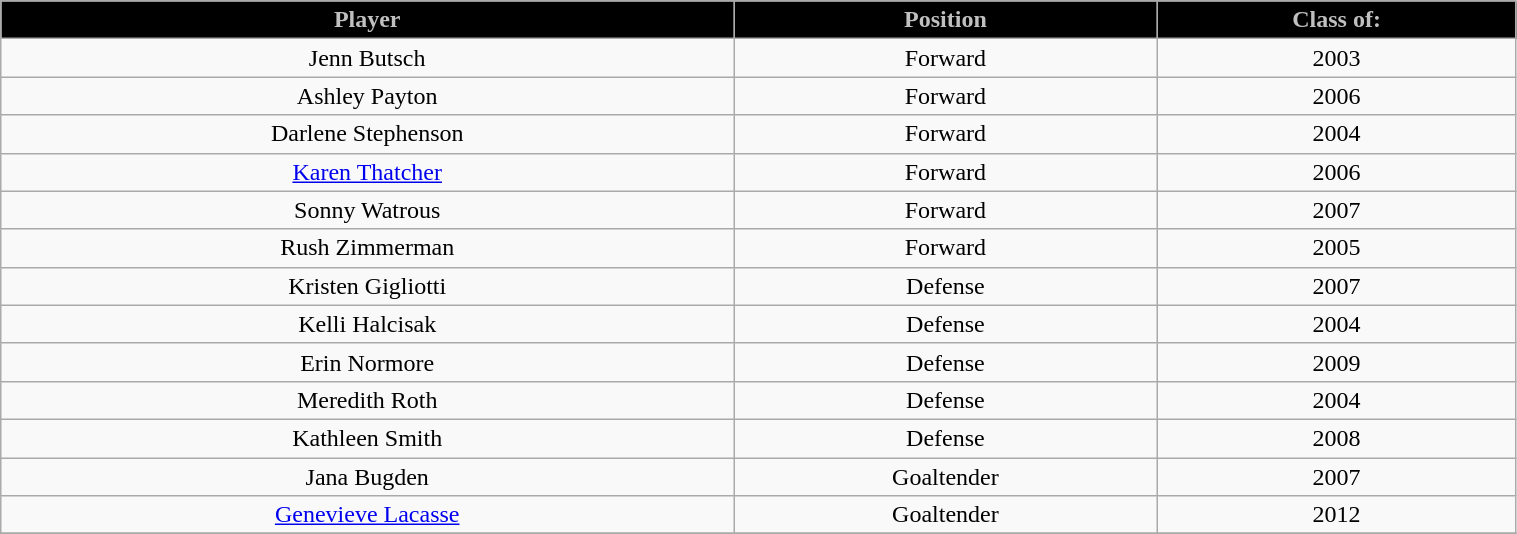<table class="wikitable" width="80%">
<tr align="center"  style=" background:black;color:silver;">
<td><strong>Player</strong></td>
<td><strong>Position</strong></td>
<td><strong>Class of:</strong></td>
</tr>
<tr align="center" bgcolor="">
<td>Jenn Butsch</td>
<td>Forward</td>
<td>2003</td>
</tr>
<tr align="center" bgcolor="">
<td>Ashley Payton</td>
<td>Forward</td>
<td>2006</td>
</tr>
<tr align="center" bgcolor="">
<td>Darlene Stephenson</td>
<td>Forward</td>
<td>2004</td>
</tr>
<tr align="center" bgcolor="">
<td><a href='#'>Karen Thatcher</a></td>
<td>Forward</td>
<td>2006</td>
</tr>
<tr align="center" bgcolor="">
<td>Sonny Watrous</td>
<td>Forward</td>
<td>2007</td>
</tr>
<tr align="center" bgcolor="">
<td>Rush Zimmerman</td>
<td>Forward</td>
<td>2005</td>
</tr>
<tr align="center" bgcolor="">
<td>Kristen Gigliotti</td>
<td>Defense</td>
<td>2007</td>
</tr>
<tr align="center" bgcolor="">
<td>Kelli Halcisak</td>
<td>Defense</td>
<td>2004</td>
</tr>
<tr align="center" bgcolor="">
<td>Erin Normore</td>
<td>Defense</td>
<td>2009</td>
</tr>
<tr align="center" bgcolor="">
<td>Meredith Roth</td>
<td>Defense</td>
<td>2004</td>
</tr>
<tr align="center" bgcolor="">
<td>Kathleen Smith</td>
<td>Defense</td>
<td>2008</td>
</tr>
<tr align="center" bgcolor="">
<td>Jana Bugden</td>
<td>Goaltender</td>
<td>2007</td>
</tr>
<tr align="center" bgcolor="">
<td><a href='#'>Genevieve Lacasse</a></td>
<td>Goaltender</td>
<td>2012</td>
</tr>
<tr align="center" bgcolor="">
</tr>
</table>
